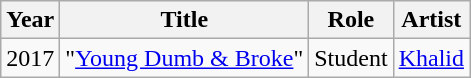<table class="wikitable">
<tr>
<th>Year</th>
<th>Title</th>
<th>Role</th>
<th>Artist</th>
</tr>
<tr>
<td>2017</td>
<td>"<a href='#'>Young Dumb & Broke</a>"</td>
<td>Student</td>
<td><a href='#'>Khalid</a></td>
</tr>
</table>
